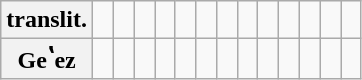<table class="wikitable" style="text-align:center">
<tr>
<th>translit.</th>
<td></td>
<td></td>
<td></td>
<td></td>
<td></td>
<td></td>
<td></td>
<td></td>
<td></td>
<td></td>
<td></td>
<td></td>
<td></td>
</tr>
<tr style="font-size:2em">
<th style="font-size:0.5em">Geʽez</th>
<td></td>
<td></td>
<td></td>
<td></td>
<td></td>
<td></td>
<td></td>
<td></td>
<td></td>
<td></td>
<td></td>
<td></td>
<td></td>
</tr>
</table>
